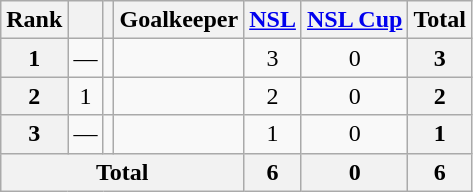<table class="wikitable sortable" style="text-align:center">
<tr>
<th>Rank</th>
<th></th>
<th></th>
<th>Goalkeeper</th>
<th><a href='#'>NSL</a></th>
<th><a href='#'>NSL Cup</a></th>
<th>Total</th>
</tr>
<tr>
<th>1</th>
<td>—</td>
<td></td>
<td align="left"></td>
<td>3</td>
<td>0</td>
<th>3</th>
</tr>
<tr>
<th>2</th>
<td>1</td>
<td></td>
<td align="left"></td>
<td>2</td>
<td>0</td>
<th>2</th>
</tr>
<tr>
<th>3</th>
<td>—</td>
<td></td>
<td align="left"></td>
<td>1</td>
<td>0</td>
<th>1</th>
</tr>
<tr>
<th colspan="4">Total</th>
<th>6</th>
<th>0</th>
<th>6</th>
</tr>
</table>
